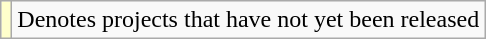<table class="wikitable">
<tr>
<td style="background:#FFFFCC;"></td>
<td>Denotes projects that have not yet been released</td>
</tr>
</table>
